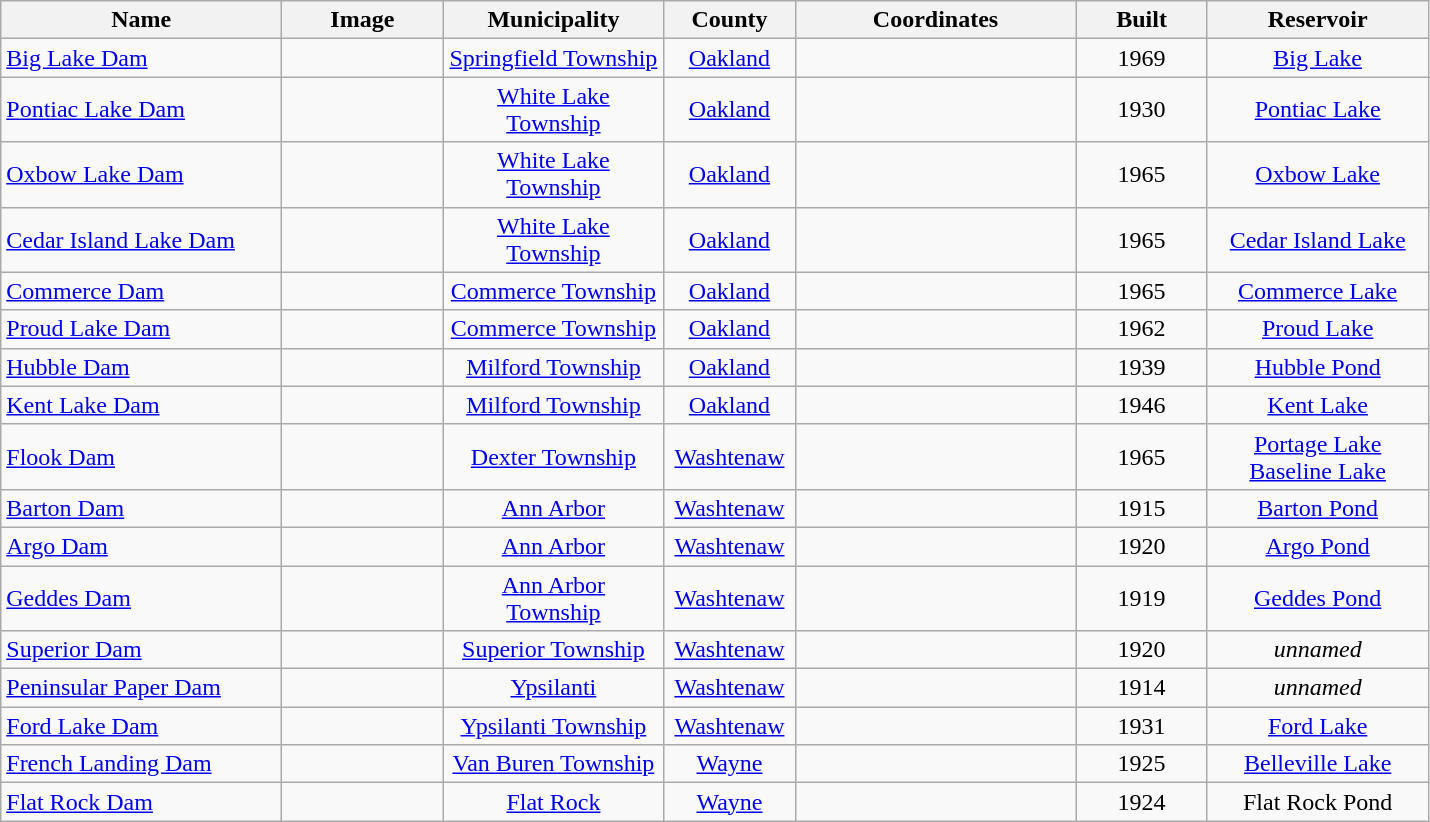<table class="wikitable sortable" style="text-align:center">
<tr>
<th width="180pt">Name</th>
<th width="100pt">Image</th>
<th width="140pt">Municipality</th>
<th width="80pt">County</th>
<th width="180pt">Coordinates</th>
<th width="80pt">Built</th>
<th width="140pt">Reservoir</th>
</tr>
<tr>
<td align="left"><a href='#'>Big Lake Dam</a></td>
<td></td>
<td><a href='#'>Springfield Township</a></td>
<td><a href='#'>Oakland</a></td>
<td></td>
<td>1969</td>
<td><a href='#'>Big Lake</a></td>
</tr>
<tr>
<td align="left"><a href='#'>Pontiac Lake Dam</a></td>
<td></td>
<td><a href='#'>White Lake Township</a></td>
<td><a href='#'>Oakland</a></td>
<td></td>
<td>1930</td>
<td><a href='#'>Pontiac Lake</a></td>
</tr>
<tr>
<td align="left"><a href='#'>Oxbow Lake Dam</a></td>
<td></td>
<td><a href='#'>White Lake Township</a></td>
<td><a href='#'>Oakland</a></td>
<td></td>
<td>1965</td>
<td><a href='#'>Oxbow Lake</a></td>
</tr>
<tr>
<td align="left"><a href='#'>Cedar Island Lake Dam</a></td>
<td></td>
<td><a href='#'>White Lake Township</a></td>
<td><a href='#'>Oakland</a></td>
<td></td>
<td>1965</td>
<td><a href='#'>Cedar Island Lake</a></td>
</tr>
<tr>
<td align="left"><a href='#'>Commerce Dam</a></td>
<td></td>
<td><a href='#'>Commerce Township</a></td>
<td><a href='#'>Oakland</a></td>
<td></td>
<td>1965</td>
<td><a href='#'>Commerce Lake</a></td>
</tr>
<tr>
<td align="left"><a href='#'>Proud Lake Dam</a></td>
<td></td>
<td><a href='#'>Commerce Township</a></td>
<td><a href='#'>Oakland</a></td>
<td></td>
<td>1962</td>
<td><a href='#'>Proud Lake</a></td>
</tr>
<tr>
<td align="left"><a href='#'>Hubble Dam</a></td>
<td></td>
<td><a href='#'>Milford Township</a></td>
<td><a href='#'>Oakland</a></td>
<td></td>
<td>1939</td>
<td><a href='#'>Hubble Pond</a></td>
</tr>
<tr>
<td align="left"><a href='#'>Kent Lake Dam</a></td>
<td></td>
<td><a href='#'>Milford Township</a></td>
<td><a href='#'>Oakland</a></td>
<td></td>
<td>1946</td>
<td><a href='#'>Kent Lake</a></td>
</tr>
<tr>
<td align="left"><a href='#'>Flook Dam</a></td>
<td></td>
<td><a href='#'>Dexter Township</a></td>
<td><a href='#'>Washtenaw</a></td>
<td></td>
<td>1965</td>
<td><a href='#'>Portage Lake</a><br><a href='#'>Baseline Lake</a></td>
</tr>
<tr>
<td align="left"><a href='#'>Barton Dam</a></td>
<td></td>
<td><a href='#'>Ann Arbor</a></td>
<td><a href='#'>Washtenaw</a></td>
<td></td>
<td>1915</td>
<td><a href='#'>Barton Pond</a></td>
</tr>
<tr>
<td align="left"><a href='#'>Argo Dam</a></td>
<td></td>
<td><a href='#'>Ann Arbor</a></td>
<td><a href='#'>Washtenaw</a></td>
<td></td>
<td>1920</td>
<td><a href='#'>Argo Pond</a></td>
</tr>
<tr>
<td align="left"><a href='#'>Geddes Dam</a></td>
<td></td>
<td><a href='#'>Ann Arbor<br>Township</a></td>
<td><a href='#'>Washtenaw</a></td>
<td></td>
<td>1919</td>
<td><a href='#'>Geddes Pond</a></td>
</tr>
<tr>
<td align="left"><a href='#'>Superior Dam</a></td>
<td></td>
<td><a href='#'>Superior Township</a></td>
<td><a href='#'>Washtenaw</a></td>
<td></td>
<td>1920</td>
<td><em>unnamed</em></td>
</tr>
<tr>
<td align="left"><a href='#'>Peninsular Paper Dam</a></td>
<td></td>
<td><a href='#'>Ypsilanti</a></td>
<td><a href='#'>Washtenaw</a></td>
<td></td>
<td>1914</td>
<td><em>unnamed</em></td>
</tr>
<tr>
<td align="left"><a href='#'>Ford Lake Dam</a></td>
<td></td>
<td><a href='#'>Ypsilanti Township</a></td>
<td><a href='#'>Washtenaw</a></td>
<td></td>
<td>1931</td>
<td><a href='#'>Ford Lake</a></td>
</tr>
<tr>
<td align="left"><a href='#'>French Landing Dam</a></td>
<td></td>
<td><a href='#'>Van Buren Township</a></td>
<td><a href='#'>Wayne</a></td>
<td></td>
<td>1925</td>
<td><a href='#'>Belleville Lake</a></td>
</tr>
<tr>
<td align="left"><a href='#'>Flat Rock Dam</a></td>
<td></td>
<td><a href='#'>Flat Rock</a></td>
<td><a href='#'>Wayne</a></td>
<td></td>
<td>1924</td>
<td>Flat Rock Pond</td>
</tr>
</table>
